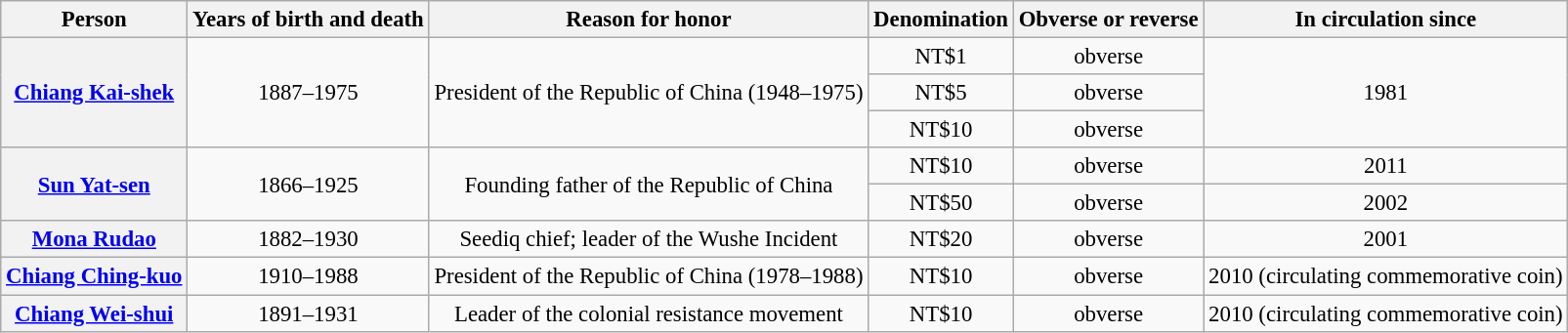<table class="wikitable" style="font-size:95%; text-align:center;">
<tr>
<th>Person</th>
<th>Years of birth and death</th>
<th>Reason for honor</th>
<th>Denomination</th>
<th>Obverse or reverse</th>
<th>In circulation since</th>
</tr>
<tr>
<th rowspan="3"><a href='#'>Chiang Kai-shek</a></th>
<td rowspan="3">1887–1975</td>
<td rowspan="3">President of the Republic of China (1948–1975)</td>
<td>NT$1</td>
<td>obverse</td>
<td rowspan="3">1981</td>
</tr>
<tr>
<td>NT$5</td>
<td>obverse</td>
</tr>
<tr>
<td>NT$10</td>
<td>obverse</td>
</tr>
<tr>
<th rowspan="2"><a href='#'>Sun Yat-sen</a></th>
<td rowspan="2">1866–1925</td>
<td rowspan="2">Founding father of the Republic of China</td>
<td>NT$10</td>
<td>obverse</td>
<td>2011</td>
</tr>
<tr>
<td>NT$50</td>
<td>obverse</td>
<td>2002</td>
</tr>
<tr>
<th><a href='#'>Mona Rudao</a></th>
<td>1882–1930</td>
<td>Seediq chief; leader of the Wushe Incident</td>
<td>NT$20</td>
<td>obverse</td>
<td>2001</td>
</tr>
<tr>
<th><a href='#'>Chiang Ching-kuo</a></th>
<td>1910–1988</td>
<td>President of the Republic of China (1978–1988)</td>
<td>NT$10</td>
<td>obverse</td>
<td>2010 (circulating commemorative coin)</td>
</tr>
<tr>
<th><a href='#'>Chiang Wei-shui</a></th>
<td>1891–1931</td>
<td>Leader of the colonial resistance movement</td>
<td>NT$10</td>
<td>obverse</td>
<td>2010 (circulating commemorative coin)</td>
</tr>
</table>
